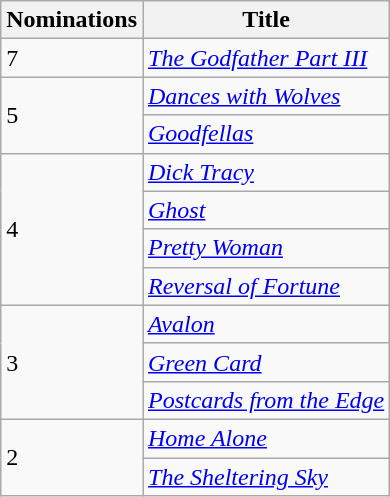<table class="wikitable">
<tr>
<th>Nominations</th>
<th>Title</th>
</tr>
<tr>
<td>7</td>
<td><em><a href='#'>The Godfather Part III</a></em></td>
</tr>
<tr>
<td rowspan="2">5</td>
<td><em><a href='#'>Dances with Wolves</a></em></td>
</tr>
<tr>
<td><em><a href='#'>Goodfellas</a></em></td>
</tr>
<tr>
<td rowspan="4">4</td>
<td><em><a href='#'>Dick Tracy</a></em></td>
</tr>
<tr>
<td><em><a href='#'>Ghost</a></em></td>
</tr>
<tr>
<td><em><a href='#'>Pretty Woman</a></em></td>
</tr>
<tr>
<td><em><a href='#'>Reversal of Fortune</a></em></td>
</tr>
<tr>
<td rowspan="3">3</td>
<td><em><a href='#'>Avalon</a></em></td>
</tr>
<tr>
<td><em><a href='#'>Green Card</a></em></td>
</tr>
<tr>
<td><em><a href='#'>Postcards from the Edge</a></em></td>
</tr>
<tr>
<td rowspan="2">2</td>
<td><em><a href='#'>Home Alone</a></em></td>
</tr>
<tr>
<td><em><a href='#'>The Sheltering Sky</a></em></td>
</tr>
</table>
